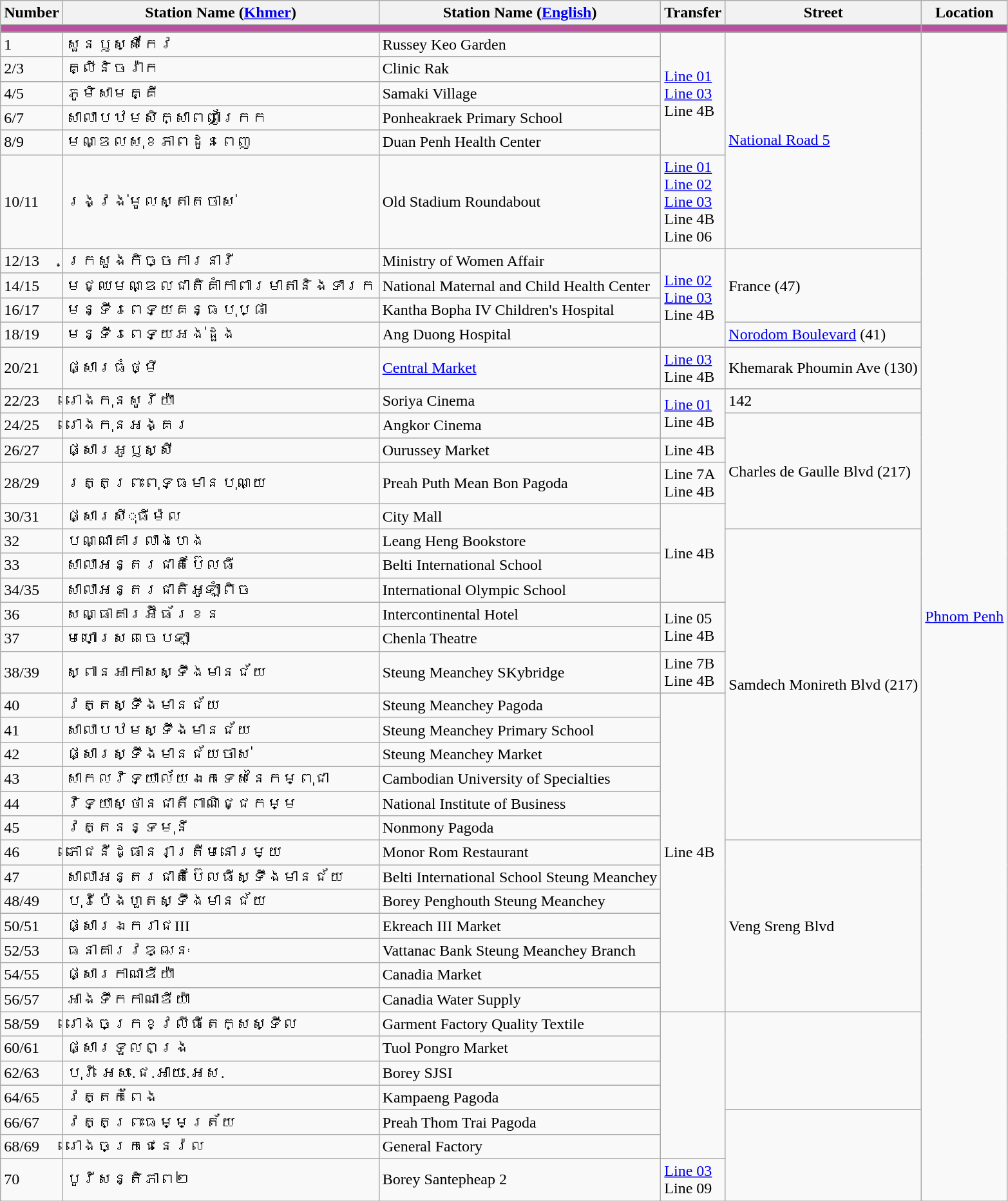<table class="wikitable">
<tr>
<th>Number</th>
<th>Station Name (<a href='#'>Khmer</a>)</th>
<th>Station Name (<a href='#'>English</a>)</th>
<th>Transfer</th>
<th>Street</th>
<th>Location</th>
</tr>
<tr>
</tr>
<tr style="" bgcolor="#b9519e">
<td colspan="5"></td>
<td></td>
</tr>
<tr>
<td>1</td>
<td>សួនឫស្សីកែវ</td>
<td>Russey Keo Garden</td>
<td rowspan="5"><a href='#'>Line 01</a><br><a href='#'>Line 03</a><br>Line 4B</td>
<td rowspan="6"><a href='#'>National Road 5</a></td>
<td rowspan="42"><a href='#'>Phnom Penh</a></td>
</tr>
<tr>
<td>2/3</td>
<td>គ្លីនិចរ៉ាក</td>
<td>Clinic Rak</td>
</tr>
<tr>
<td>4/5</td>
<td>ភូមិសាមគ្គី</td>
<td>Samaki Village</td>
</tr>
<tr>
<td>6/7</td>
<td>សាលាបឋមសិក្សាពញាក្រែក</td>
<td>Ponheakraek Primary School</td>
</tr>
<tr>
<td>8/9</td>
<td>មណ្ឌលសុខភាពដូនពេញ</td>
<td>Duan Penh Health Center</td>
</tr>
<tr>
<td>10/11</td>
<td>រង្វង់មូលស្តាតចាស់</td>
<td>Old Stadium Roundabout</td>
<td><a href='#'>Line 01</a><br><a href='#'>Line 02</a><br><a href='#'>Line 03</a><br>Line 4B<br>Line 06</td>
</tr>
<tr>
<td>12/13</td>
<td>ក្រសួងកិច្ចការនារី</td>
<td>Ministry of Women Affair</td>
<td rowspan="4"><a href='#'>Line 02</a><br><a href='#'>Line 03</a><br>Line 4B</td>
<td rowspan="3">France (47)</td>
</tr>
<tr>
<td>14/15</td>
<td>មជ្ឈមណ្ឌលជាតិគាំកាពារមាតានិងទារក</td>
<td>National Maternal and Child Health Center</td>
</tr>
<tr>
<td>16/17</td>
<td>មន្ទីរពេទ្យគន្ធបុប្ផា</td>
<td>Kantha Bopha IV Children's Hospital</td>
</tr>
<tr>
<td>18/19</td>
<td>មន្ទីរពេទ្យអង់ដួង</td>
<td>Ang Duong Hospital</td>
<td><a href='#'>Norodom Boulevard</a> (41)</td>
</tr>
<tr>
<td>20/21</td>
<td>ផ្សារធំថ្មី</td>
<td><a href='#'>Central Market</a></td>
<td><a href='#'>Line 03</a><br>Line 4B</td>
<td>Khemarak Phoumin Ave (130)</td>
</tr>
<tr>
<td>22/23</td>
<td>រោងកុនសូរីយ៉ា</td>
<td>Soriya Cinema</td>
<td rowspan="2"><a href='#'>Line 01</a><br>Line 4B</td>
<td>142</td>
</tr>
<tr>
<td>24/25</td>
<td>រោងកុនអង្គរ</td>
<td>Angkor Cinema</td>
<td rowspan="4">Charles de Gaulle Blvd (217)</td>
</tr>
<tr>
<td>26/27</td>
<td>ផ្សារអូឫស្សី</td>
<td>Ourussey Market</td>
<td>Line 4B</td>
</tr>
<tr>
<td>28/29</td>
<td>រត្តព្រះពុទ្ធមានបុណ្យ</td>
<td>Preah Puth Mean Bon Pagoda</td>
<td>Line 7A<br>Line 4B</td>
</tr>
<tr>
<td>30/31</td>
<td>ផ្សារសីុធីម៉ល</td>
<td>City Mall</td>
<td rowspan="4">Line 4B</td>
</tr>
<tr>
<td>32</td>
<td>បណ្ណាគារលាងហេង</td>
<td>Leang Heng Bookstore</td>
<td rowspan="12">Samdech Monireth Blvd (217)</td>
</tr>
<tr>
<td>33</td>
<td>សាលាអន្តរជាតិប៊ែលធី</td>
<td>Belti International School</td>
</tr>
<tr>
<td>34/35</td>
<td>សាលាអន្តរជាតិអូឡាំពិច</td>
<td>International Olympic School</td>
</tr>
<tr>
<td>36</td>
<td>សណ្ធាគារអ៊ីធ័រខន</td>
<td>Intercontinental Hotel</td>
<td rowspan="2">Line 05<br>Line 4B</td>
</tr>
<tr>
<td>37</td>
<td>មហោស្រពចេបឡា</td>
<td>Chenla Theatre</td>
</tr>
<tr>
<td>38/39</td>
<td>ស្ពានអាកាសស្ទឹងមានជ័យ</td>
<td>Steung Meanchey SKybridge</td>
<td>Line 7B<br>Line 4B</td>
</tr>
<tr>
<td>40</td>
<td>វត្តស្ទឹងមានជ័យ</td>
<td>Steung Meanchey Pagoda</td>
<td rowspan="13">Line 4B</td>
</tr>
<tr>
<td>41</td>
<td>សាលាបឋមស្ទឹងមានជ័យ</td>
<td>Steung Meanchey Primary School</td>
</tr>
<tr>
<td>42</td>
<td>ផ្សារស្ទឹងមានជ័យចាស់</td>
<td>Steung Meanchey Market</td>
</tr>
<tr>
<td>43</td>
<td>សាកលវិទ្យាល័យឯកទេសនៃកម្ពុជា</td>
<td>Cambodian University of Specialties</td>
</tr>
<tr>
<td>44</td>
<td>វិទ្យាស្ថានជាតីពាណិជ្ជកម្ម</td>
<td>National Institute of Business</td>
</tr>
<tr>
<td>45</td>
<td>វត្តនន្ទមុនី</td>
<td>Nonmony Pagoda</td>
</tr>
<tr>
<td>46</td>
<td>ភោជនីដ្ធានរាត្រីមនោរម្យ</td>
<td>Monor Rom Restaurant</td>
<td rowspan="7">Veng Sreng Blvd</td>
</tr>
<tr>
<td>47</td>
<td>សាលាអន្តរជាតិប៊ែលធីស្ទឹងមានជ័យ</td>
<td>Belti International School Steung Meanchey</td>
</tr>
<tr>
<td>48/49</td>
<td>បុរីប៉េងហួតស្ទឹងមានជ័យ</td>
<td>Borey Penghouth Steung Meanchey</td>
</tr>
<tr>
<td>50/51</td>
<td>ផ្សារឯករាជIII</td>
<td>Ekreach III Market</td>
</tr>
<tr>
<td>52/53</td>
<td>ធនាគារវឌ្ឍនៈ</td>
<td>Vattanac Bank Steung Meanchey Branch</td>
</tr>
<tr>
<td>54/55</td>
<td>ផ្សារកាណាឌីយ៉ា</td>
<td>Canadia Market</td>
</tr>
<tr>
<td>56/57</td>
<td>អាងទឹកកាណាឌីយ៉ា</td>
<td>Canadia Water Supply</td>
</tr>
<tr>
<td>58/59</td>
<td>រោងចក្រខ្វលីធីតេក្សស្ទីល</td>
<td>Garment Factory Quality Textile</td>
<td rowspan="6"></td>
<td rowspan="4"></td>
</tr>
<tr>
<td>60/61</td>
<td>ផ្សារទួលពង្រ</td>
<td>Tuol Pongro Market</td>
</tr>
<tr>
<td>62/63</td>
<td>បុរី អេស.ជេ.អាយ.អេស.</td>
<td>Borey SJSI</td>
</tr>
<tr>
<td>64/65</td>
<td>វត្តកំពែង</td>
<td>Kampaeng Pagoda</td>
</tr>
<tr>
<td>66/67</td>
<td>វត្តព្រះធម្មត្រ័យ</td>
<td>Preah Thom Trai Pagoda</td>
<td rowspan="3"></td>
</tr>
<tr>
<td>68/69</td>
<td>រោងចក្រជេនេរ៉ល</td>
<td>General Factory</td>
</tr>
<tr>
<td>70</td>
<td>បូរីសន្តិភាព២</td>
<td>Borey Santepheap 2</td>
<td><a href='#'>Line 03</a><br>Line 09</td>
</tr>
</table>
